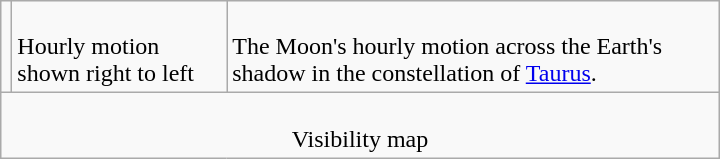<table class=wikitable width=480>
<tr>
<td></td>
<td><br>Hourly motion shown right to left</td>
<td><br>The Moon's hourly motion across the Earth's shadow in the constellation of <a href='#'>Taurus</a>.</td>
</tr>
<tr align=center>
<td colspan=3><br>Visibility map</td>
</tr>
</table>
